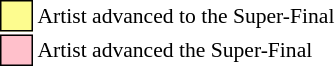<table class="toccolours" style="font-size:90%; white-space: nowrap">
<tr>
<td style="background:#fdfc8f; border:1px solid black">     </td>
<td>Artist advanced to the Super-Final</td>
</tr>
<tr>
<td style="background:pink; border:1px solid black">     </td>
<td>Artist advanced the Super-Final</td>
</tr>
</table>
